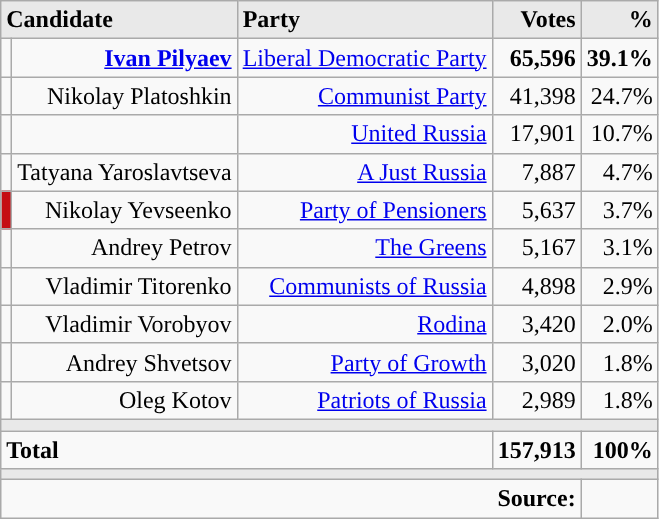<table class="wikitable" style="text-align:right">
<tr>
<th colspan="2" style="background-color:#E9E9E9;text-align:left;vertical-align:top;">Candidate</th>
<th style="background-color:#E9E9E9;text-align:left;vertical-align:top;">Party</th>
<th style="background-color:#E9E9E9;text-align:right;">Votes</th>
<th style="background-color:#E9E9E9;text-align:right;">%</th>
</tr>
<tr>
<td style="background-color: "></td>
<td><strong><a href='#'>Ivan Pilyaev</a></strong></td>
<td><a href='#'>Liberal Democratic Party</a></td>
<td><strong>65,596</strong></td>
<td><strong>39.1%</strong></td>
</tr>
<tr>
<td style="background-color: "></td>
<td>Nikolay Platoshkin</td>
<td><a href='#'>Communist Party</a></td>
<td>41,398</td>
<td>24.7%</td>
</tr>
<tr>
<td style="background-color: "></td>
<td></td>
<td><a href='#'>United Russia</a></td>
<td>17,901</td>
<td>10.7%</td>
</tr>
<tr>
<td style="background-color: "></td>
<td>Tatyana Yaroslavtseva</td>
<td><a href='#'>A Just Russia</a></td>
<td>7,887</td>
<td>4.7%</td>
</tr>
<tr>
<td style="background-color: #c50d13"></td>
<td>Nikolay Yevseenko</td>
<td><a href='#'>Party of Pensioners</a></td>
<td>5,637</td>
<td>3.7%</td>
</tr>
<tr>
<td style="background-color: "></td>
<td>Andrey Petrov</td>
<td><a href='#'>The Greens</a></td>
<td>5,167</td>
<td>3.1%</td>
</tr>
<tr>
<td style="background-color: "></td>
<td>Vladimir Titorenko</td>
<td><a href='#'>Communists of Russia</a></td>
<td>4,898</td>
<td>2.9%</td>
</tr>
<tr>
<td style="background-color: "></td>
<td>Vladimir Vorobyov</td>
<td><a href='#'>Rodina</a></td>
<td>3,420</td>
<td>2.0%</td>
</tr>
<tr>
<td style="background-color: "></td>
<td>Andrey Shvetsov</td>
<td><a href='#'>Party of Growth</a></td>
<td>3,020</td>
<td>1.8%</td>
</tr>
<tr>
<td style="background-color: "></td>
<td>Oleg Kotov</td>
<td><a href='#'>Patriots of Russia</a></td>
<td>2,989</td>
<td>1.8%</td>
</tr>
<tr>
<td colspan="5" style="background-color:#E9E9E9;"></td>
</tr>
<tr style="font-weight:bold">
<td colspan="3" style="text-align:left;">Total</td>
<td>157,913</td>
<td>100%</td>
</tr>
<tr>
<td colspan="5" style="background-color:#E9E9E9;"></td>
</tr>
<tr style="font-weight:bold">
<td colspan="4">Source:</td>
<td></td>
</tr>
</table>
